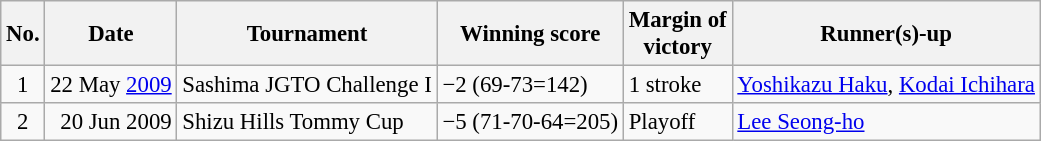<table class="wikitable" style="font-size:95%;">
<tr>
<th>No.</th>
<th>Date</th>
<th>Tournament</th>
<th>Winning score</th>
<th>Margin of<br>victory</th>
<th>Runner(s)-up</th>
</tr>
<tr>
<td align=center>1</td>
<td align=right>22 May <a href='#'>2009</a></td>
<td>Sashima JGTO Challenge I</td>
<td>−2 (69-73=142)</td>
<td>1 stroke</td>
<td> <a href='#'>Yoshikazu Haku</a>,  <a href='#'>Kodai Ichihara</a></td>
</tr>
<tr>
<td align=center>2</td>
<td align=right>20 Jun 2009</td>
<td>Shizu Hills Tommy Cup</td>
<td>−5 (71-70-64=205)</td>
<td>Playoff</td>
<td> <a href='#'>Lee Seong-ho</a></td>
</tr>
</table>
